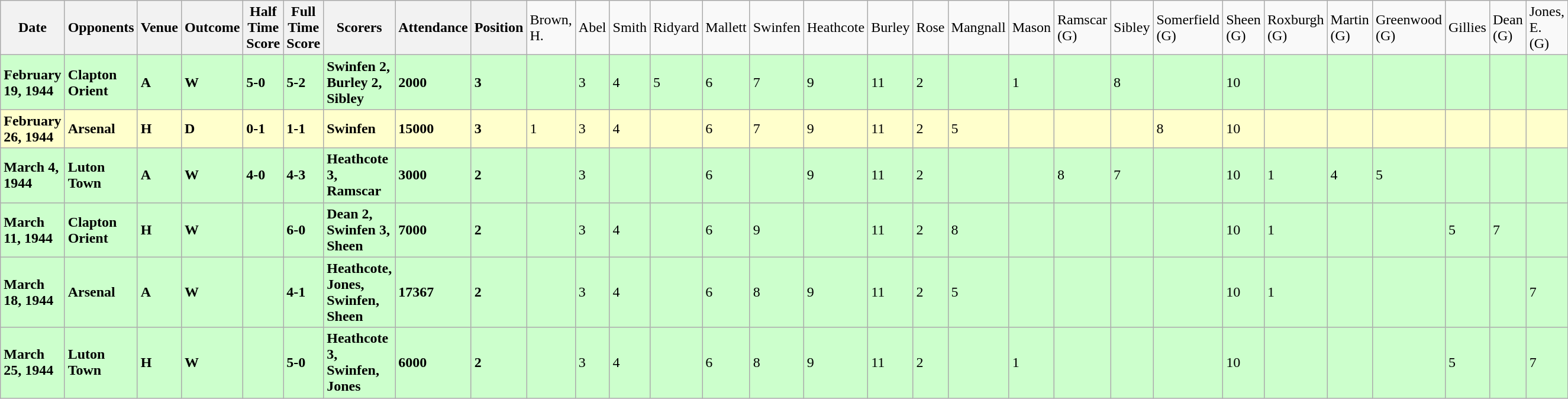<table class="wikitable">
<tr>
<th>Date</th>
<th>Opponents</th>
<th>Venue</th>
<th>Outcome</th>
<th>Half Time Score</th>
<th>Full Time Score</th>
<th>Scorers</th>
<th>Attendance</th>
<th><strong>Position</strong></th>
<td>Brown, H.</td>
<td>Abel</td>
<td>Smith</td>
<td>Ridyard</td>
<td>Mallett</td>
<td>Swinfen</td>
<td>Heathcote</td>
<td>Burley</td>
<td>Rose</td>
<td>Mangnall</td>
<td>Mason</td>
<td>Ramscar (G)</td>
<td>Sibley</td>
<td>Somerfield (G)</td>
<td>Sheen (G)</td>
<td>Roxburgh (G)</td>
<td>Martin (G)</td>
<td>Greenwood (G)</td>
<td>Gillies</td>
<td>Dean (G)</td>
<td>Jones, E. (G)</td>
</tr>
<tr bgcolor="#CCFFCC">
<td><strong>February 19, 1944</strong></td>
<td><strong>Clapton Orient</strong></td>
<td><strong>A</strong></td>
<td><strong>W</strong></td>
<td><strong>5-0</strong></td>
<td><strong>5-2</strong></td>
<td><strong>Swinfen 2, Burley 2, Sibley</strong></td>
<td><strong>2000</strong></td>
<td><strong>3</strong></td>
<td></td>
<td>3</td>
<td>4</td>
<td>5</td>
<td>6</td>
<td>7</td>
<td>9</td>
<td>11</td>
<td>2</td>
<td></td>
<td>1</td>
<td></td>
<td>8</td>
<td></td>
<td>10</td>
<td></td>
<td></td>
<td></td>
<td></td>
<td></td>
<td></td>
</tr>
<tr bgcolor="#FFFFCC">
<td><strong>February 26, 1944</strong></td>
<td><strong>Arsenal</strong></td>
<td><strong>H</strong></td>
<td><strong>D</strong></td>
<td><strong>0-1</strong></td>
<td><strong>1-1</strong></td>
<td><strong>Swinfen</strong></td>
<td><strong>15000</strong></td>
<td><strong>3</strong></td>
<td>1</td>
<td>3</td>
<td>4</td>
<td></td>
<td>6</td>
<td>7</td>
<td>9</td>
<td>11</td>
<td>2</td>
<td>5</td>
<td></td>
<td></td>
<td></td>
<td>8</td>
<td>10</td>
<td></td>
<td></td>
<td></td>
<td></td>
<td></td>
<td></td>
</tr>
<tr bgcolor="#CCFFCC">
<td><strong>March 4, 1944</strong></td>
<td><strong>Luton Town</strong></td>
<td><strong>A</strong></td>
<td><strong>W</strong></td>
<td><strong>4-0</strong></td>
<td><strong>4-3</strong></td>
<td><strong>Heathcote 3, Ramscar</strong></td>
<td><strong>3000</strong></td>
<td><strong>2</strong></td>
<td></td>
<td>3</td>
<td></td>
<td></td>
<td>6</td>
<td></td>
<td>9</td>
<td>11</td>
<td>2</td>
<td></td>
<td></td>
<td>8</td>
<td>7</td>
<td></td>
<td>10</td>
<td>1</td>
<td>4</td>
<td>5</td>
<td></td>
<td></td>
<td></td>
</tr>
<tr bgcolor="#CCFFCC">
<td><strong>March 11, 1944</strong></td>
<td><strong>Clapton Orient</strong></td>
<td><strong>H</strong></td>
<td><strong>W</strong></td>
<td></td>
<td><strong>6-0</strong></td>
<td><strong>Dean 2, Swinfen 3, Sheen</strong></td>
<td><strong>7000</strong></td>
<td><strong>2</strong></td>
<td></td>
<td>3</td>
<td>4</td>
<td></td>
<td>6</td>
<td>9</td>
<td></td>
<td>11</td>
<td>2</td>
<td>8</td>
<td></td>
<td></td>
<td></td>
<td></td>
<td>10</td>
<td>1</td>
<td></td>
<td></td>
<td>5</td>
<td>7</td>
<td></td>
</tr>
<tr bgcolor="#CCFFCC">
<td><strong>March 18, 1944</strong></td>
<td><strong>Arsenal</strong></td>
<td><strong>A</strong></td>
<td><strong>W</strong></td>
<td></td>
<td><strong>4-1</strong></td>
<td><strong>Heathcote, Jones, Swinfen, Sheen</strong></td>
<td><strong>17367</strong></td>
<td><strong>2</strong></td>
<td></td>
<td>3</td>
<td>4</td>
<td></td>
<td>6</td>
<td>8</td>
<td>9</td>
<td>11</td>
<td>2</td>
<td>5</td>
<td></td>
<td></td>
<td></td>
<td></td>
<td>10</td>
<td>1</td>
<td></td>
<td></td>
<td></td>
<td></td>
<td>7</td>
</tr>
<tr bgcolor="#CCFFCC">
<td><strong>March 25, 1944</strong></td>
<td><strong>Luton Town</strong></td>
<td><strong>H</strong></td>
<td><strong>W</strong></td>
<td></td>
<td><strong>5-0</strong></td>
<td><strong>Heathcote 3, Swinfen, Jones</strong></td>
<td><strong>6000</strong></td>
<td><strong>2</strong></td>
<td></td>
<td>3</td>
<td>4</td>
<td></td>
<td>6</td>
<td>8</td>
<td>9</td>
<td>11</td>
<td>2</td>
<td></td>
<td>1</td>
<td></td>
<td></td>
<td></td>
<td>10</td>
<td></td>
<td></td>
<td></td>
<td>5</td>
<td></td>
<td>7</td>
</tr>
</table>
